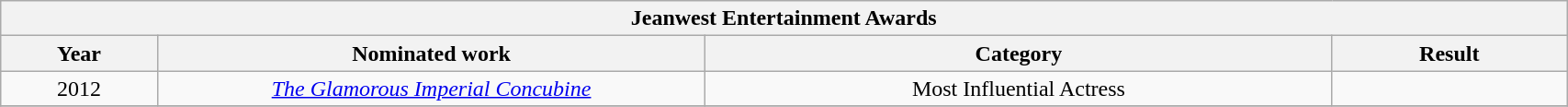<table width="90%" class="wikitable">
<tr>
<th colspan="4" align="center">Jeanwest Entertainment Awards</th>
</tr>
<tr>
<th width="10%">Year</th>
<th width="35%">Nominated work</th>
<th width="40%">Category</th>
<th width="15%">Result</th>
</tr>
<tr>
<td align="center" rowspan="1">2012</td>
<td align="center"><em><a href='#'>The Glamorous Imperial Concubine</a></em></td>
<td align="center">Most Influential Actress</td>
<td></td>
</tr>
<tr>
</tr>
</table>
